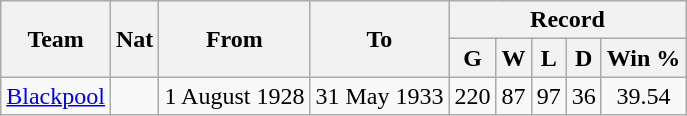<table class="wikitable" style="text-align: center">
<tr>
<th rowspan="2">Team</th>
<th rowspan="2">Nat</th>
<th rowspan="2">From</th>
<th rowspan="2">To</th>
<th colspan="5">Record</th>
</tr>
<tr>
<th>G</th>
<th>W</th>
<th>L</th>
<th>D</th>
<th>Win %</th>
</tr>
<tr>
<td align=left><a href='#'>Blackpool</a></td>
<td></td>
<td align=left>1 August 1928</td>
<td align=left>31 May 1933</td>
<td>220</td>
<td>87</td>
<td>97</td>
<td>36</td>
<td>39.54</td>
</tr>
</table>
